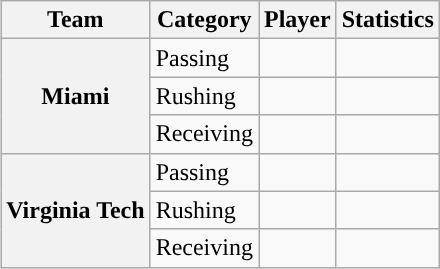<table class="wikitable" style="float:right">
<tr>
<th>Team</th>
<th>Category</th>
<th>Player</th>
<th>Statistics</th>
</tr>
<tr>
<th rowspan=3>Miami</th>
<td>Passing</td>
<td></td>
<td></td>
</tr>
<tr>
<td>Rushing</td>
<td></td>
<td></td>
</tr>
<tr>
<td>Receiving</td>
<td></td>
<td></td>
</tr>
<tr>
<th rowspan=3>Virginia Tech</th>
<td>Passing</td>
<td></td>
<td></td>
</tr>
<tr>
<td>Rushing</td>
<td></td>
<td></td>
</tr>
<tr>
<td>Receiving</td>
<td></td>
<td></td>
</tr>
</table>
